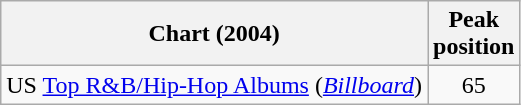<table class="wikitable">
<tr>
<th>Chart (2004)</th>
<th>Peak<br>position</th>
</tr>
<tr>
<td>US <a href='#'>Top R&B/Hip-Hop Albums</a> (<em><a href='#'>Billboard</a></em>)</td>
<td align="center">65</td>
</tr>
</table>
